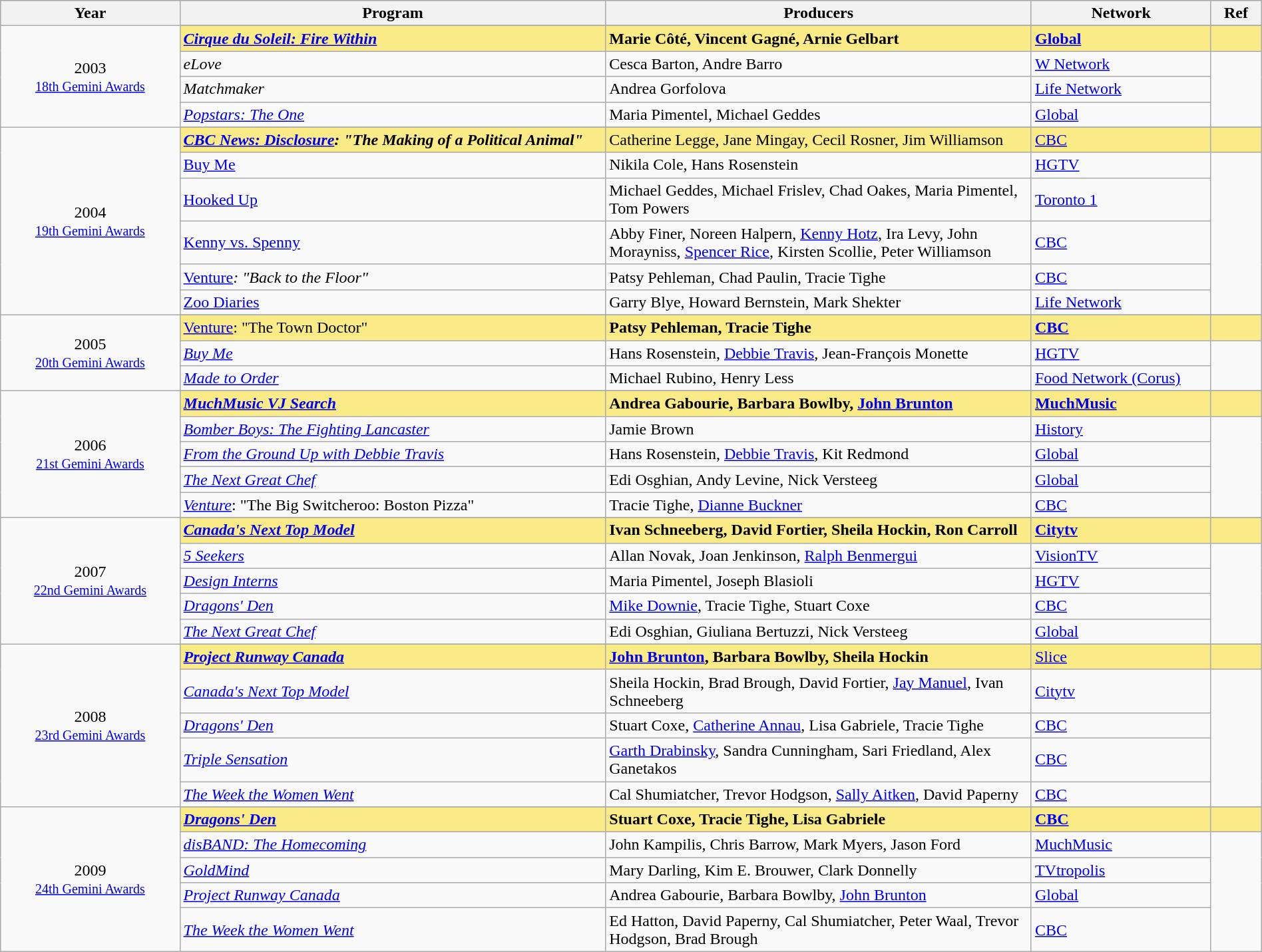<table class="wikitable" style="width:100%;">
<tr style="background:#bebebe;">
<th style="width:8%;">Year</th>
<th style="width:19%;">Program</th>
<th style="width:19%;">Producers</th>
<th style="width:8%;">Network</th>
<th style="width:2%;">Ref</th>
</tr>
<tr>
<td rowspan="5" align="center">2003 <br> <small><a href='#'>18th Gemini Awards</a></small></td>
</tr>
<tr style="background:#FAEB86;">
<td><strong><em><a href='#'>Cirque du Soleil: Fire Within</a></em></strong></td>
<td><strong>Marie Côté, Vincent Gagné, Arnie Gelbart</strong></td>
<td><strong><a href='#'>Global</a></strong></td>
<td></td>
</tr>
<tr>
<td><em>eLove</em></td>
<td>Cesca Barton, Andre Barro</td>
<td><a href='#'>W Network</a></td>
<td rowspan=3></td>
</tr>
<tr>
<td><em>Matchmaker</em></td>
<td>Andrea Gorfolova</td>
<td><a href='#'>Life Network</a></td>
</tr>
<tr>
<td><em><a href='#'>Popstars: The One</a></em></td>
<td>Maria Pimentel, Michael Geddes</td>
<td><a href='#'>Global</a></td>
</tr>
<tr>
<td rowspan="7" align="center">2004 <br> <small><a href='#'>19th Gemini Awards</a></small></td>
</tr>
<tr style="background:#FAEB86;">
<td><strong><em><a href='#'>CBC News: Disclosure</a><em>: "The Making of a Political Animal"<strong></td>
<td></strong>Catherine Legge, Jane Mingay, Cecil Rosner, Jim Williamson<strong></td>
<td></strong><a href='#'>CBC</a><strong></td>
<td></td>
</tr>
<tr>
<td></em><a href='#'>Buy Me</a><em></td>
<td>Nikila Cole, Hans Rosenstein</td>
<td><a href='#'>HGTV</a></td>
<td rowspan=5></td>
</tr>
<tr>
<td></em><a href='#'>Hooked Up</a><em></td>
<td>Michael Geddes, Michael Frislev, Chad Oakes, Maria Pimentel, Tom Powers</td>
<td><a href='#'>Toronto 1</a></td>
</tr>
<tr>
<td></em><a href='#'>Kenny vs. Spenny</a><em></td>
<td>Abby Finer, Noreen Halpern, <a href='#'>Kenny Hotz</a>, Ira Levy, John Morayniss, <a href='#'>Spencer Rice</a>, Kirsten Scollie, Peter Williamson</td>
<td><a href='#'>CBC</a></td>
</tr>
<tr>
<td></em><a href='#'>Venture</a><em>: "Back to the Floor"</td>
<td>Patsy Pehleman, Chad Paulin, Tracie Tighe</td>
<td><a href='#'>CBC</a></td>
</tr>
<tr>
<td></em><a href='#'>Zoo Diaries</a><em></td>
<td>Garry Blye, Howard Bernstein, Mark Shekter</td>
<td><a href='#'>Life Network</a></td>
</tr>
<tr>
<td rowspan="4" align="center">2005 <br> <small><a href='#'>20th Gemini Awards</a></small></td>
</tr>
<tr style="background:#FAEB86;">
<td></em></strong><a href='#'>Venture</a></em>: "The Town Doctor"</strong></td>
<td><strong>Patsy Pehleman, Tracie Tighe</strong></td>
<td><strong><a href='#'>CBC</a></strong></td>
<td></td>
</tr>
<tr>
<td><em><a href='#'>Buy Me</a></em></td>
<td>Hans Rosenstein, <a href='#'>Debbie Travis</a>, Jean-François Monette</td>
<td><a href='#'>HGTV</a></td>
<td rowspan=2></td>
</tr>
<tr>
<td><em><a href='#'>Made to Order</a></em></td>
<td>Michael Rubino, Henry Less</td>
<td><a href='#'>Food Network (Corus)</a></td>
</tr>
<tr>
<td rowspan="6" align="center">2006 <br> <small><a href='#'>21st Gemini Awards</a></small></td>
</tr>
<tr style="background:#FAEB86;">
<td><strong><em><a href='#'>MuchMusic VJ Search</a></em></strong></td>
<td><strong>Andrea Gabourie, Barbara Bowlby, <a href='#'>John Brunton</a></strong></td>
<td><strong><a href='#'>MuchMusic</a></strong></td>
<td></td>
</tr>
<tr>
<td><em><a href='#'>Bomber Boys: The Fighting Lancaster</a></em></td>
<td>Jamie Brown</td>
<td><a href='#'>History</a></td>
<td rowspan=4></td>
</tr>
<tr>
<td><em><a href='#'>From the Ground Up with Debbie Travis</a></em></td>
<td>Hans Rosenstein, <a href='#'>Debbie Travis</a>, Kit Redmond</td>
<td><a href='#'>Global</a></td>
</tr>
<tr>
<td><em><a href='#'>The Next Great Chef</a></em></td>
<td>Edi Osghian, Andy Levine, Nick Versteeg</td>
<td><a href='#'>Global</a></td>
</tr>
<tr>
<td><em><a href='#'>Venture</a></em>: "The Big Switcheroo: Boston Pizza"</td>
<td>Tracie Tighe, <a href='#'>Dianne Buckner</a></td>
<td><a href='#'>CBC</a></td>
</tr>
<tr>
<td rowspan="6" align="center">2007 <br> <small><a href='#'>22nd Gemini Awards</a></small></td>
</tr>
<tr style="background:#FAEB86;">
<td><strong><em><a href='#'>Canada's Next Top Model</a></em></strong></td>
<td><strong>Ivan Schneeberg, David Fortier, Sheila Hockin, Ron Carroll</strong></td>
<td><strong><a href='#'>Citytv</a></strong></td>
<td></td>
</tr>
<tr>
<td><em><a href='#'>5 Seekers</a></em></td>
<td>Allan Novak, Joan Jenkinson, <a href='#'>Ralph Benmergui</a></td>
<td><a href='#'>VisionTV</a></td>
<td rowspan=4></td>
</tr>
<tr>
<td><em><a href='#'>Design Interns</a></em></td>
<td>Maria Pimentel, Joseph Blasioli</td>
<td><a href='#'>HGTV</a></td>
</tr>
<tr>
<td><em><a href='#'>Dragons' Den</a></em></td>
<td><a href='#'>Mike Downie</a>, Tracie Tighe, Stuart Coxe</td>
<td><a href='#'>CBC</a></td>
</tr>
<tr>
<td><em><a href='#'>The Next Great Chef</a></em></td>
<td>Edi Osghian, Giuliana Bertuzzi, Nick Versteeg</td>
<td><a href='#'>Global</a></td>
</tr>
<tr>
<td rowspan="6" align="center">2008 <br> <small><a href='#'>23rd Gemini Awards</a></small></td>
</tr>
<tr style="background:#FAEB86;">
<td><strong><em><a href='#'>Project Runway Canada</a></em></strong></td>
<td><strong><a href='#'>John Brunton</a>, Barbara Bowlby, Sheila Hockin</strong></td>
<td><a href='#'>Slice</a></td>
<td></td>
</tr>
<tr>
<td><em><a href='#'>Canada's Next Top Model</a></em></td>
<td>Sheila Hockin, Brad Brough, David Fortier, <a href='#'>Jay Manuel</a>, Ivan Schneeberg</td>
<td><a href='#'>Citytv</a></td>
<td rowspan=4></td>
</tr>
<tr>
<td><em><a href='#'>Dragons' Den</a></em></td>
<td>Stuart Coxe, <a href='#'>Catherine Annau</a>, Lisa Gabriele, Tracie Tighe</td>
<td><a href='#'>CBC</a></td>
</tr>
<tr>
<td><em><a href='#'>Triple Sensation</a></em></td>
<td><a href='#'>Garth Drabinsky</a>, Sandra Cunningham, Sari Friedland, Alex Ganetakos</td>
<td><a href='#'>CBC</a></td>
</tr>
<tr>
<td><em><a href='#'>The Week the Women Went</a></em></td>
<td>Cal Shumiatcher, Trevor Hodgson, <a href='#'>Sally Aitken</a>, David Paperny</td>
<td><a href='#'>CBC</a></td>
</tr>
<tr>
<td rowspan="6" align="center">2009 <br> <small><a href='#'>24th Gemini Awards</a></small></td>
</tr>
<tr style="background:#FAEB86;">
<td><strong><em><a href='#'>Dragons' Den</a></em></strong></td>
<td><strong>Stuart Coxe, Tracie Tighe, Lisa Gabriele</strong></td>
<td><strong><a href='#'>CBC</a></strong></td>
<td></td>
</tr>
<tr>
<td><em><a href='#'>disBAND: The Homecoming</a></em></td>
<td>John Kampilis, Chris Barrow, Mark Myers, Jason Ford</td>
<td><a href='#'>MuchMusic</a></td>
<td rowspan=4></td>
</tr>
<tr>
<td><em><a href='#'>GoldMind</a></em></td>
<td>Mary Darling, Kim E. Brouwer, Clark Donnelly</td>
<td><a href='#'>TVtropolis</a></td>
</tr>
<tr>
<td><em><a href='#'>Project Runway Canada</a></em></td>
<td>Andrea Gabourie, Barbara Bowlby, <a href='#'>John Brunton</a></td>
<td><a href='#'>Global</a></td>
</tr>
<tr>
<td><em><a href='#'>The Week the Women Went</a></em></td>
<td>Ed Hatton, David Paperny, Cal Shumiatcher, Peter Waal, Trevor Hodgson, Brad Brough</td>
<td><a href='#'>CBC</a></td>
</tr>
</table>
